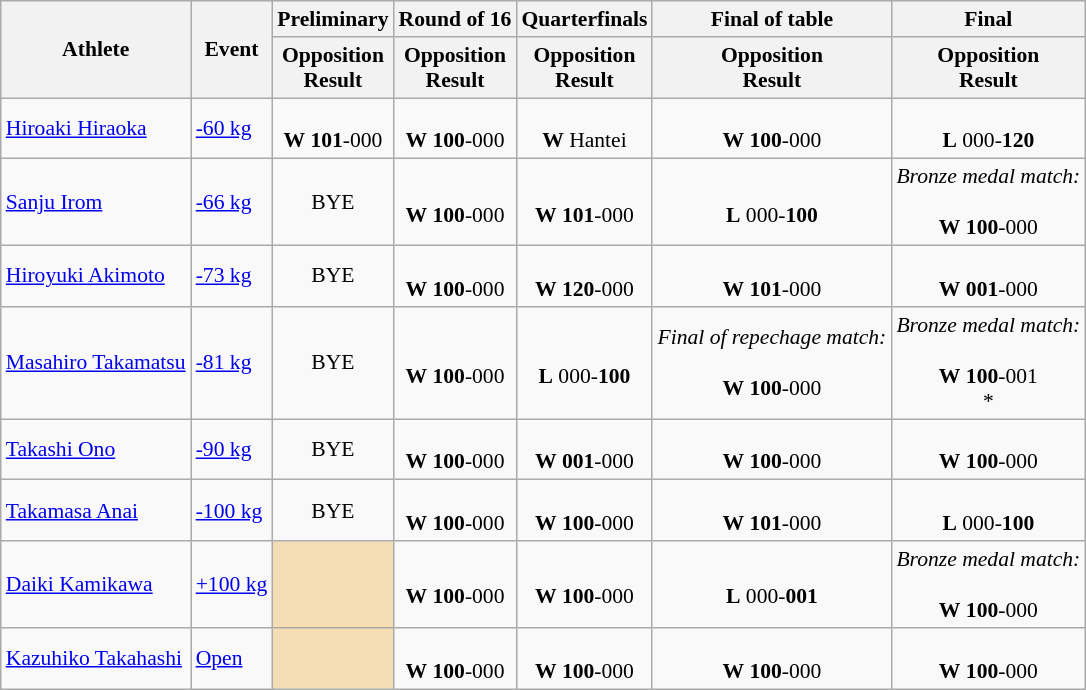<table class=wikitable style="font-size:90%">
<tr>
<th rowspan=2>Athlete</th>
<th rowspan=2>Event</th>
<th>Preliminary</th>
<th>Round of 16</th>
<th>Quarterfinals</th>
<th>Final of table</th>
<th>Final</th>
</tr>
<tr>
<th>Opposition<br>Result</th>
<th>Opposition<br>Result</th>
<th>Opposition<br>Result</th>
<th>Opposition<br>Result</th>
<th>Opposition<br>Result</th>
</tr>
<tr>
<td><a href='#'>Hiroaki Hiraoka</a></td>
<td><a href='#'>-60 kg</a></td>
<td align=center><br><strong>W</strong> <strong>101</strong>-000</td>
<td align=center><br><strong>W</strong> <strong>100</strong>-000</td>
<td align=center><br><strong>W</strong> Hantei</td>
<td align=center><br><strong>W</strong> <strong>100</strong>-000</td>
<td align=center><br><strong>L</strong> 000-<strong>120</strong><br></td>
</tr>
<tr>
<td><a href='#'>Sanju Irom</a></td>
<td><a href='#'>-66 kg</a></td>
<td align=center>BYE</td>
<td align=center><br><strong>W</strong> <strong>100</strong>-000</td>
<td align=center><br><strong>W</strong> <strong>101</strong>-000</td>
<td align=center><br><strong>L</strong> 000-<strong>100</strong></td>
<td align=center><em>Bronze medal match:</em><br><br><strong>W</strong> <strong>100</strong>-000<br></td>
</tr>
<tr>
<td><a href='#'>Hiroyuki Akimoto</a></td>
<td><a href='#'>-73 kg</a></td>
<td align=center>BYE</td>
<td align=center><br><strong>W</strong> <strong>100</strong>-000</td>
<td align=center><br><strong>W</strong> <strong>120</strong>-000</td>
<td align=center><br><strong>W</strong> <strong>101</strong>-000</td>
<td align=center><br><strong>W</strong> <strong>001</strong>-000<br></td>
</tr>
<tr>
<td><a href='#'>Masahiro Takamatsu</a></td>
<td><a href='#'>-81 kg</a></td>
<td align=center>BYE</td>
<td align=center><br><strong>W</strong> <strong>100</strong>-000</td>
<td align=center><br><strong>L</strong> 000-<strong>100</strong></td>
<td align=center><em>Final of repechage match:</em><br><br><strong>W</strong> <strong>100</strong>-000</td>
<td align=center><em>Bronze medal match:</em><br><br><strong>W</strong> <strong>100</strong>-001<br>*</td>
</tr>
<tr>
<td><a href='#'>Takashi Ono</a></td>
<td><a href='#'>-90 kg</a></td>
<td align=center>BYE</td>
<td align=center><br><strong>W</strong> <strong>100</strong>-000</td>
<td align=center><br><strong>W</strong> <strong>001</strong>-000</td>
<td align=center><br><strong>W</strong> <strong>100</strong>-000</td>
<td align=center><br><strong>W</strong> <strong>100</strong>-000<br></td>
</tr>
<tr>
<td><a href='#'>Takamasa Anai</a></td>
<td><a href='#'>-100 kg</a></td>
<td align=center>BYE</td>
<td align=center><br><strong>W</strong> <strong>100</strong>-000</td>
<td align=center><br><strong>W</strong> <strong>100</strong>-000</td>
<td align=center><br><strong>W</strong> <strong>101</strong>-000</td>
<td align=center><br><strong>L</strong> 000-<strong>100</strong><br></td>
</tr>
<tr>
<td><a href='#'>Daiki Kamikawa</a></td>
<td><a href='#'>+100 kg</a></td>
<td style="background:wheat;"></td>
<td align=center><br><strong>W</strong> <strong>100</strong>-000</td>
<td align=center><br><strong>W</strong> <strong>100</strong>-000</td>
<td align=center><br><strong>L</strong> 000-<strong>001</strong></td>
<td align=center><em>Bronze medal match:</em><br><br><strong>W</strong> <strong>100</strong>-000<br></td>
</tr>
<tr>
<td><a href='#'>Kazuhiko Takahashi</a></td>
<td><a href='#'>Open</a></td>
<td style="background:wheat;"></td>
<td align=center><br><strong>W</strong> <strong>100</strong>-000</td>
<td align=center><br><strong>W</strong> <strong>100</strong>-000</td>
<td align=center><br><strong>W</strong> <strong>100</strong>-000</td>
<td align=center><br><strong>W</strong> <strong>100</strong>-000<br></td>
</tr>
</table>
